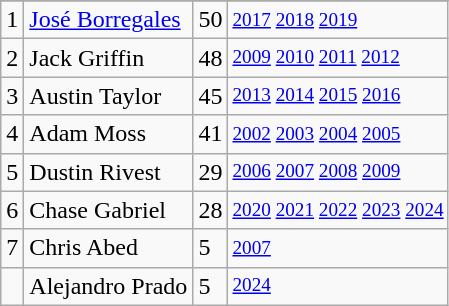<table class="wikitable">
<tr>
</tr>
<tr>
<td>1</td>
<td><a href='#'>José Borregales</a></td>
<td>50</td>
<td style="font-size:80%;"><a href='#'>2017</a> <a href='#'>2018</a> <a href='#'>2019</a></td>
</tr>
<tr>
<td>2</td>
<td>Jack Griffin</td>
<td>48</td>
<td style="font-size:80%;"><a href='#'>2009</a> <a href='#'>2010</a> <a href='#'>2011</a> <a href='#'>2012</a></td>
</tr>
<tr>
<td>3</td>
<td>Austin Taylor</td>
<td>45</td>
<td style="font-size:80%;"><a href='#'>2013</a> <a href='#'>2014</a> <a href='#'>2015</a> <a href='#'>2016</a></td>
</tr>
<tr>
<td>4</td>
<td>Adam Moss</td>
<td>41</td>
<td style="font-size:80%;"><a href='#'>2002</a> <a href='#'>2003</a> <a href='#'>2004</a> <a href='#'>2005</a></td>
</tr>
<tr>
<td>5</td>
<td>Dustin Rivest</td>
<td>29</td>
<td style="font-size:80%;"><a href='#'>2006</a> <a href='#'>2007</a> <a href='#'>2008</a> <a href='#'>2009</a></td>
</tr>
<tr>
<td>6</td>
<td>Chase Gabriel</td>
<td>28</td>
<td style="font-size:80%;"><a href='#'>2020</a> <a href='#'>2021</a> <a href='#'>2022</a> <a href='#'>2023</a> <a href='#'>2024</a></td>
</tr>
<tr>
<td>7</td>
<td>Chris Abed</td>
<td>5</td>
<td style="font-size:80%;"><a href='#'>2007</a></td>
</tr>
<tr>
<td></td>
<td>Alejandro Prado</td>
<td>5</td>
<td style="font-size:80%;"><a href='#'>2024</a></td>
</tr>
</table>
